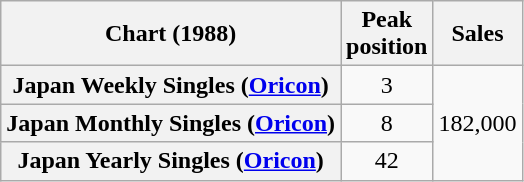<table class="wikitable sortable plainrowheaders" style="text-align:center;">
<tr>
<th scope="col">Chart (1988)</th>
<th scope="col">Peak<br>position</th>
<th scope="col">Sales</th>
</tr>
<tr>
<th scope="row">Japan Weekly Singles (<a href='#'>Oricon</a>)</th>
<td style="text-align:center;">3</td>
<td rowspan="3" style="text-align:left;">182,000</td>
</tr>
<tr>
<th scope="row">Japan Monthly Singles (<a href='#'>Oricon</a>)</th>
<td style="text-align:center;">8</td>
</tr>
<tr>
<th scope="row">Japan Yearly Singles (<a href='#'>Oricon</a>)</th>
<td style="text-align:center;">42</td>
</tr>
</table>
